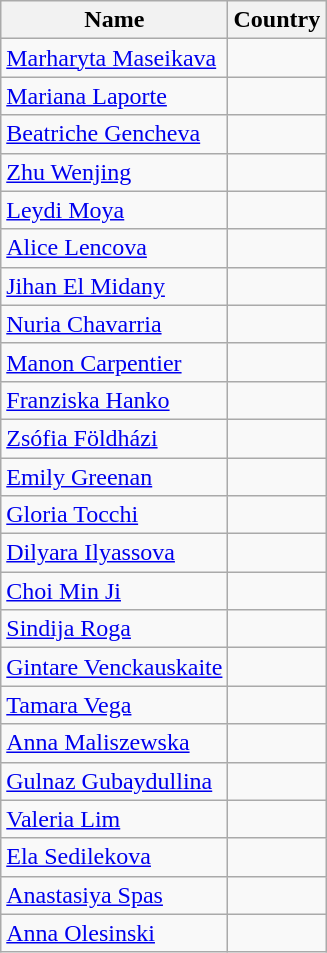<table class="wikitable">
<tr>
<th>Name</th>
<th>Country</th>
</tr>
<tr>
<td><a href='#'>Marharyta Maseikava</a></td>
<td></td>
</tr>
<tr>
<td><a href='#'>Mariana Laporte</a></td>
<td></td>
</tr>
<tr>
<td><a href='#'>Beatriche Gencheva</a></td>
<td></td>
</tr>
<tr>
<td><a href='#'>Zhu Wenjing</a></td>
<td></td>
</tr>
<tr>
<td><a href='#'>Leydi Moya</a></td>
<td></td>
</tr>
<tr>
<td><a href='#'>Alice Lencova</a></td>
<td></td>
</tr>
<tr>
<td><a href='#'>Jihan El Midany</a></td>
<td></td>
</tr>
<tr>
<td><a href='#'>Nuria Chavarria</a></td>
<td></td>
</tr>
<tr>
<td><a href='#'>Manon Carpentier</a></td>
<td></td>
</tr>
<tr>
<td><a href='#'>Franziska Hanko</a></td>
<td></td>
</tr>
<tr>
<td><a href='#'>Zsófia Földházi</a></td>
<td></td>
</tr>
<tr>
<td><a href='#'>Emily Greenan</a></td>
<td></td>
</tr>
<tr>
<td><a href='#'>Gloria Tocchi</a></td>
<td></td>
</tr>
<tr>
<td><a href='#'>Dilyara Ilyassova</a></td>
<td></td>
</tr>
<tr>
<td><a href='#'>Choi Min Ji</a></td>
<td></td>
</tr>
<tr>
<td><a href='#'>Sindija Roga</a></td>
<td></td>
</tr>
<tr>
<td><a href='#'>Gintare Venckauskaite</a></td>
<td></td>
</tr>
<tr>
<td><a href='#'>Tamara Vega</a></td>
<td></td>
</tr>
<tr>
<td><a href='#'>Anna Maliszewska</a></td>
<td></td>
</tr>
<tr>
<td><a href='#'>Gulnaz Gubaydullina</a></td>
<td></td>
</tr>
<tr>
<td><a href='#'>Valeria Lim</a></td>
<td></td>
</tr>
<tr>
<td><a href='#'>Ela Sedilekova</a></td>
<td></td>
</tr>
<tr>
<td><a href='#'>Anastasiya Spas</a></td>
<td></td>
</tr>
<tr>
<td><a href='#'>Anna Olesinski</a></td>
<td></td>
</tr>
</table>
